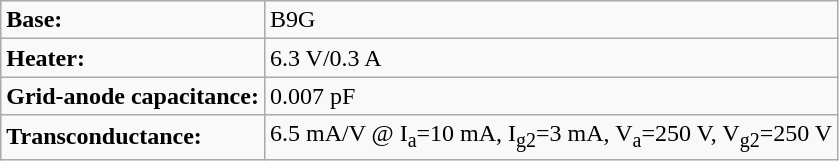<table class="wikitable">
<tr>
<td><strong>Base:</strong></td>
<td>B9G</td>
</tr>
<tr>
<td><strong>Heater:</strong></td>
<td>6.3 V/0.3 A</td>
</tr>
<tr>
<td><strong>Grid-anode capacitance:</strong></td>
<td>0.007 pF</td>
</tr>
<tr>
<td><strong>Transconductance:</strong></td>
<td>6.5 mA/V @ I<sub>a</sub>=10 mA, I<sub>g2</sub>=3 mA, V<sub>a</sub>=250 V, V<sub>g2</sub>=250 V</td>
</tr>
</table>
